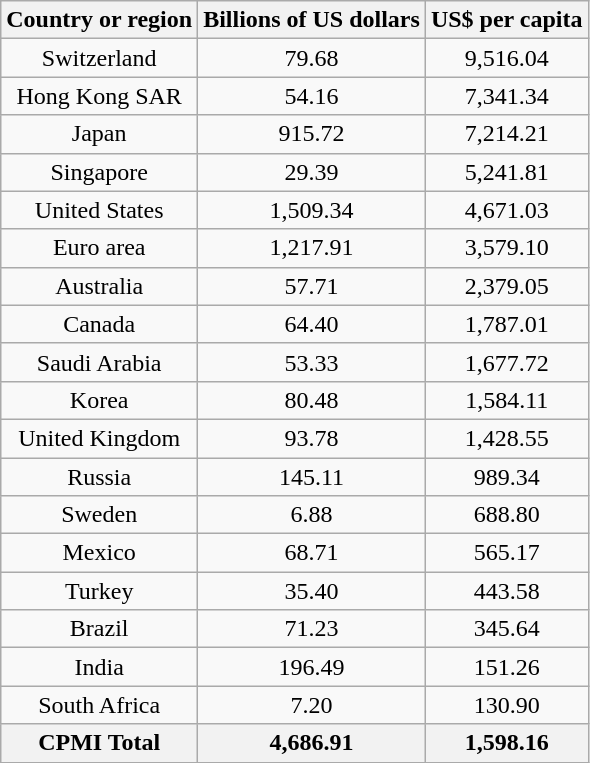<table style="text-align: center;" class="wikitable sortable">
<tr>
<th>Country or region</th>
<th>Billions of US dollars</th>
<th>US$ per capita</th>
</tr>
<tr>
<td>Switzerland</td>
<td>79.68</td>
<td>9,516.04</td>
</tr>
<tr>
<td>Hong Kong SAR</td>
<td>54.16</td>
<td>7,341.34</td>
</tr>
<tr>
<td>Japan</td>
<td>915.72</td>
<td>7,214.21</td>
</tr>
<tr>
<td>Singapore</td>
<td>29.39</td>
<td>5,241.81</td>
</tr>
<tr>
<td>United States</td>
<td>1,509.34</td>
<td>4,671.03</td>
</tr>
<tr>
<td>Euro area</td>
<td>1,217.91</td>
<td>3,579.10</td>
</tr>
<tr>
<td>Australia</td>
<td>57.71</td>
<td>2,379.05</td>
</tr>
<tr>
<td>Canada</td>
<td>64.40</td>
<td>1,787.01</td>
</tr>
<tr>
<td>Saudi Arabia</td>
<td>53.33</td>
<td>1,677.72</td>
</tr>
<tr>
<td>Korea</td>
<td>80.48</td>
<td>1,584.11</td>
</tr>
<tr>
<td>United Kingdom</td>
<td>93.78</td>
<td>1,428.55</td>
</tr>
<tr>
<td>Russia</td>
<td>145.11</td>
<td>989.34</td>
</tr>
<tr>
<td>Sweden</td>
<td>6.88</td>
<td>688.80</td>
</tr>
<tr>
<td>Mexico</td>
<td>68.71</td>
<td>565.17</td>
</tr>
<tr>
<td>Turkey</td>
<td>35.40</td>
<td>443.58</td>
</tr>
<tr>
<td>Brazil</td>
<td>71.23</td>
<td>345.64</td>
</tr>
<tr>
<td>India</td>
<td>196.49</td>
<td>151.26</td>
</tr>
<tr>
<td>South Africa</td>
<td>7.20</td>
<td>130.90</td>
</tr>
<tr>
<th>CPMI Total</th>
<th>4,686.91</th>
<th>1,598.16</th>
</tr>
</table>
